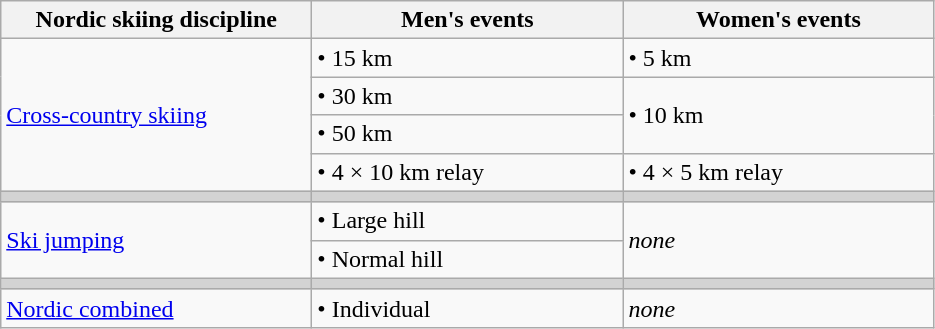<table class="wikitable">
<tr>
<th width=200!>Nordic skiing discipline</th>
<th width=200!>Men's events</th>
<th width=200!>Women's events</th>
</tr>
<tr>
<td rowspan=4><a href='#'>Cross-country skiing</a></td>
<td>• 15 km</td>
<td>• 5 km</td>
</tr>
<tr>
<td>• 30 km</td>
<td rowspan=2>• 10 km</td>
</tr>
<tr>
<td>• 50 km</td>
</tr>
<tr>
<td>• 4 × 10 km relay</td>
<td>• 4 × 5 km relay</td>
</tr>
<tr bgcolor=lightgray>
<td></td>
<td></td>
<td></td>
</tr>
<tr>
<td rowspan=2><a href='#'>Ski jumping</a></td>
<td>• Large hill</td>
<td rowspan=2><em>none</em></td>
</tr>
<tr>
<td>• Normal hill</td>
</tr>
<tr bgcolor=lightgray>
<td></td>
<td></td>
<td></td>
</tr>
<tr>
<td><a href='#'>Nordic combined</a></td>
<td>• Individual</td>
<td><em>none</em></td>
</tr>
</table>
